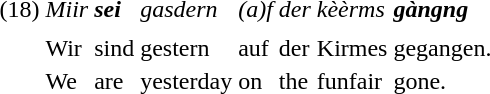<table>
<tr>
<td>(18)</td>
<td><em>Miir</em></td>
<td><strong><em>sei</em></strong></td>
<td><em>gasdern</em></td>
<td><em>(a)f</em></td>
<td><em>der</em></td>
<td><em>kèèrms</em></td>
<td><strong><em>gàngng</em></strong></td>
</tr>
<tr>
<td></td>
<td></td>
<td></td>
<td></td>
<td></td>
<td></td>
<td></td>
<td></td>
</tr>
<tr>
<td></td>
<td>Wir</td>
<td>sind</td>
<td>gestern</td>
<td>auf</td>
<td>der</td>
<td>Kirmes</td>
<td>gegangen.</td>
</tr>
<tr>
<td></td>
<td>We</td>
<td>are</td>
<td>yesterday</td>
<td>on</td>
<td>the</td>
<td>funfair</td>
<td>gone.</td>
</tr>
</table>
